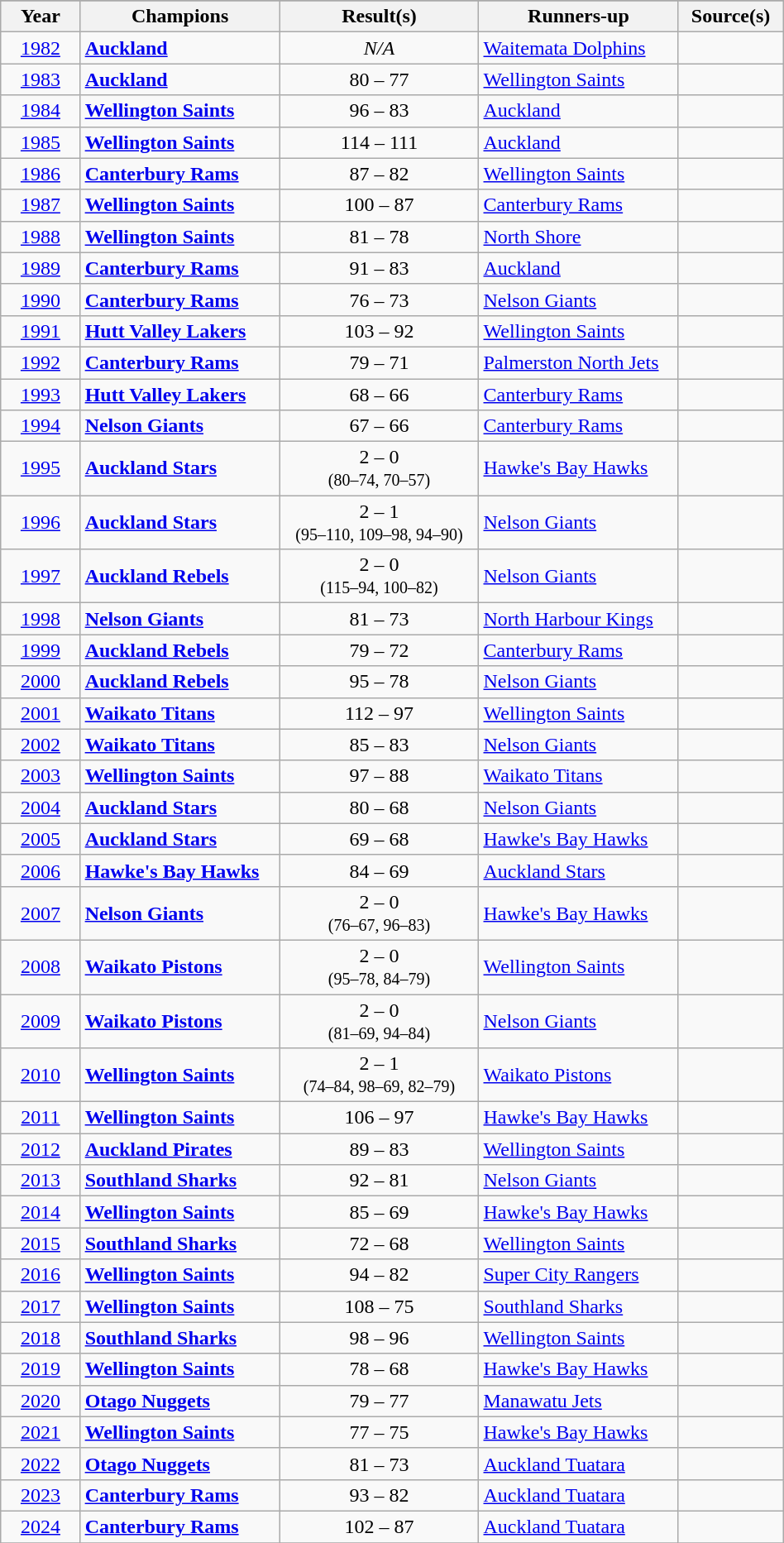<table class="wikitable sortable" width=50%;>
<tr bgcolor="#efefef">
</tr>
<tr font_color="#FFFFFF">
<th width=8%>Year</th>
<th width=20%>Champions</th>
<th width=20% class="unsortable">Result(s)</th>
<th width=20%>Runners-up</th>
<th width=8%>Source(s)</th>
</tr>
<tr>
<td align=center><a href='#'>1982</a></td>
<td><strong><a href='#'>Auckland</a></strong></td>
<td align=center><em>N/A</em></td>
<td><a href='#'>Waitemata Dolphins</a></td>
<td align=center></td>
</tr>
<tr>
<td align=center><a href='#'>1983</a></td>
<td><strong><a href='#'>Auckland</a></strong></td>
<td align=center>80 – 77</td>
<td><a href='#'>Wellington Saints</a></td>
<td align=center></td>
</tr>
<tr>
<td align=center><a href='#'>1984</a></td>
<td><strong><a href='#'>Wellington Saints</a></strong></td>
<td align=center>96 – 83</td>
<td><a href='#'>Auckland</a></td>
<td align=center></td>
</tr>
<tr>
<td align=center><a href='#'>1985</a></td>
<td><strong><a href='#'>Wellington Saints</a></strong></td>
<td align=center>114 – 111</td>
<td><a href='#'>Auckland</a></td>
<td align=center></td>
</tr>
<tr>
<td align=center><a href='#'>1986</a></td>
<td><strong><a href='#'>Canterbury Rams</a></strong></td>
<td align=center>87 – 82</td>
<td><a href='#'>Wellington Saints</a></td>
<td align=center></td>
</tr>
<tr>
<td align=center><a href='#'>1987</a></td>
<td><strong><a href='#'>Wellington Saints</a></strong></td>
<td align=center>100 – 87</td>
<td><a href='#'>Canterbury Rams</a></td>
<td align=center></td>
</tr>
<tr>
<td align=center><a href='#'>1988</a></td>
<td><strong><a href='#'>Wellington Saints</a></strong></td>
<td align=center>81 – 78</td>
<td><a href='#'>North Shore</a></td>
<td align=center></td>
</tr>
<tr>
<td align=center><a href='#'>1989</a></td>
<td><strong><a href='#'>Canterbury Rams</a></strong></td>
<td align=center>91 – 83</td>
<td><a href='#'>Auckland</a></td>
<td align=center></td>
</tr>
<tr>
<td align=center><a href='#'>1990</a></td>
<td><strong><a href='#'>Canterbury Rams</a></strong></td>
<td align=center>76 – 73</td>
<td><a href='#'>Nelson Giants</a></td>
<td align=center></td>
</tr>
<tr>
<td align=center><a href='#'>1991</a></td>
<td><strong><a href='#'>Hutt Valley Lakers</a></strong></td>
<td align=center>103 – 92</td>
<td><a href='#'>Wellington Saints</a></td>
<td align=center></td>
</tr>
<tr>
<td align=center><a href='#'>1992</a></td>
<td><strong><a href='#'>Canterbury Rams</a></strong></td>
<td align=center>79 – 71</td>
<td><a href='#'>Palmerston North Jets</a></td>
<td align=center></td>
</tr>
<tr>
<td align=center><a href='#'>1993</a></td>
<td><strong><a href='#'>Hutt Valley Lakers</a></strong></td>
<td align=center>68 – 66</td>
<td><a href='#'>Canterbury Rams</a></td>
<td align=center></td>
</tr>
<tr>
<td align=center><a href='#'>1994</a></td>
<td><strong><a href='#'>Nelson Giants</a></strong></td>
<td align=center>67 – 66</td>
<td><a href='#'>Canterbury Rams</a></td>
<td align=center></td>
</tr>
<tr>
<td align=center><a href='#'>1995</a></td>
<td><strong><a href='#'>Auckland Stars</a></strong></td>
<td align=center>2 – 0<br><small>(80–74, 70–57)</small></td>
<td><a href='#'>Hawke's Bay Hawks</a></td>
<td align=center></td>
</tr>
<tr>
<td align=center><a href='#'>1996</a></td>
<td><strong><a href='#'>Auckland Stars</a></strong></td>
<td align=center>2 – 1<br><small>(95–110, 109–98, 94–90)</small></td>
<td><a href='#'>Nelson Giants</a></td>
<td align=center></td>
</tr>
<tr>
<td align=center><a href='#'>1997</a></td>
<td><strong><a href='#'>Auckland Rebels</a></strong></td>
<td align=center>2 – 0<br><small>(115–94, 100–82)</small></td>
<td><a href='#'>Nelson Giants</a></td>
<td align=center></td>
</tr>
<tr>
<td align=center><a href='#'>1998</a></td>
<td><strong><a href='#'>Nelson Giants</a></strong></td>
<td align=center>81 – 73</td>
<td><a href='#'>North Harbour Kings</a></td>
<td align=center></td>
</tr>
<tr>
<td align=center><a href='#'>1999</a></td>
<td><strong><a href='#'>Auckland Rebels</a></strong></td>
<td align=center>79 – 72</td>
<td><a href='#'>Canterbury Rams</a></td>
<td align=center></td>
</tr>
<tr>
<td align=center><a href='#'>2000</a></td>
<td><strong><a href='#'>Auckland Rebels</a></strong></td>
<td align=center>95 – 78</td>
<td><a href='#'>Nelson Giants</a></td>
<td align=center></td>
</tr>
<tr>
<td align=center><a href='#'>2001</a></td>
<td><strong><a href='#'>Waikato Titans</a></strong></td>
<td align=center>112 – 97</td>
<td><a href='#'>Wellington Saints</a></td>
<td align=center></td>
</tr>
<tr>
<td align=center><a href='#'>2002</a></td>
<td><strong><a href='#'>Waikato Titans</a></strong></td>
<td align=center>85 – 83</td>
<td><a href='#'>Nelson Giants</a></td>
<td align=center></td>
</tr>
<tr>
<td align=center><a href='#'>2003</a></td>
<td><strong><a href='#'>Wellington Saints</a></strong></td>
<td align=center>97 – 88</td>
<td><a href='#'>Waikato Titans</a></td>
<td align=center></td>
</tr>
<tr>
<td align=center><a href='#'>2004</a></td>
<td><strong><a href='#'>Auckland Stars</a></strong></td>
<td align=center>80 – 68</td>
<td><a href='#'>Nelson Giants</a></td>
<td align=center></td>
</tr>
<tr>
<td align=center><a href='#'>2005</a></td>
<td><strong><a href='#'>Auckland Stars</a></strong></td>
<td align=center>69 – 68</td>
<td><a href='#'>Hawke's Bay Hawks</a></td>
<td align=center></td>
</tr>
<tr>
<td align=center><a href='#'>2006</a></td>
<td><strong><a href='#'>Hawke's Bay Hawks</a></strong></td>
<td align=center>84 – 69</td>
<td><a href='#'>Auckland Stars</a></td>
<td align=center></td>
</tr>
<tr>
<td align=center><a href='#'>2007</a></td>
<td><strong><a href='#'>Nelson Giants</a></strong></td>
<td align=center>2 – 0<br><small>(76–67, 96–83)</small></td>
<td><a href='#'>Hawke's Bay Hawks</a></td>
<td align=center></td>
</tr>
<tr>
<td align=center><a href='#'>2008</a></td>
<td><strong><a href='#'>Waikato Pistons</a></strong></td>
<td align=center>2 – 0<br><small>(95–78, 84–79)</small></td>
<td><a href='#'>Wellington Saints</a></td>
<td align=center></td>
</tr>
<tr>
<td align=center><a href='#'>2009</a></td>
<td><strong><a href='#'>Waikato Pistons</a></strong></td>
<td align=center>2 – 0<br><small>(81–69, 94–84)</small></td>
<td><a href='#'>Nelson Giants</a></td>
<td align=center></td>
</tr>
<tr>
<td align=center><a href='#'>2010</a></td>
<td><strong><a href='#'>Wellington Saints</a></strong></td>
<td align=center>2 – 1<br><small>(74–84, 98–69, 82–79)</small></td>
<td><a href='#'>Waikato Pistons</a></td>
<td align=center></td>
</tr>
<tr>
<td align=center><a href='#'>2011</a></td>
<td><strong><a href='#'>Wellington Saints</a></strong></td>
<td align=center>106 – 97</td>
<td><a href='#'>Hawke's Bay Hawks</a></td>
<td align=center></td>
</tr>
<tr>
<td align=center><a href='#'>2012</a></td>
<td><strong><a href='#'>Auckland Pirates</a></strong></td>
<td align=center>89 – 83</td>
<td><a href='#'>Wellington Saints</a></td>
<td align=center></td>
</tr>
<tr>
<td align=center><a href='#'>2013</a></td>
<td><strong><a href='#'>Southland Sharks</a></strong></td>
<td align=center>92 – 81</td>
<td><a href='#'>Nelson Giants</a></td>
<td align=center></td>
</tr>
<tr>
<td align=center><a href='#'>2014</a></td>
<td><strong><a href='#'>Wellington Saints</a></strong></td>
<td align=center>85 – 69</td>
<td><a href='#'>Hawke's Bay Hawks</a></td>
<td align=center></td>
</tr>
<tr>
<td align=center><a href='#'>2015</a></td>
<td><strong><a href='#'>Southland Sharks</a></strong></td>
<td align=center>72 – 68</td>
<td><a href='#'>Wellington Saints</a></td>
<td align=center></td>
</tr>
<tr>
<td align=center><a href='#'>2016</a></td>
<td><strong><a href='#'>Wellington Saints</a></strong></td>
<td align=center>94 – 82</td>
<td><a href='#'>Super City Rangers</a></td>
<td align=center></td>
</tr>
<tr>
<td align=center><a href='#'>2017</a></td>
<td><strong><a href='#'>Wellington Saints</a></strong></td>
<td align=center>108 – 75</td>
<td><a href='#'>Southland Sharks</a></td>
<td align=center></td>
</tr>
<tr>
<td align=center><a href='#'>2018</a></td>
<td><strong><a href='#'>Southland Sharks</a></strong></td>
<td align=center>98 – 96</td>
<td><a href='#'>Wellington Saints</a></td>
<td align=center></td>
</tr>
<tr>
<td align=center><a href='#'>2019</a></td>
<td><strong><a href='#'>Wellington Saints</a></strong></td>
<td align=center>78 – 68</td>
<td><a href='#'>Hawke's Bay Hawks</a></td>
<td align=center></td>
</tr>
<tr>
<td align=center><a href='#'>2020</a></td>
<td><strong><a href='#'>Otago Nuggets</a></strong></td>
<td align=center>79 – 77</td>
<td><a href='#'>Manawatu Jets</a></td>
<td align=center></td>
</tr>
<tr>
<td align=center><a href='#'>2021</a></td>
<td><strong><a href='#'>Wellington Saints</a></strong></td>
<td align=center>77 – 75</td>
<td><a href='#'>Hawke's Bay Hawks</a></td>
<td align=center></td>
</tr>
<tr>
<td align=center><a href='#'>2022</a></td>
<td><strong><a href='#'>Otago Nuggets</a></strong></td>
<td align=center>81 – 73</td>
<td><a href='#'>Auckland Tuatara</a></td>
<td align=center></td>
</tr>
<tr>
<td align=center><a href='#'>2023</a></td>
<td><strong><a href='#'>Canterbury Rams</a></strong></td>
<td align=center>93 – 82</td>
<td><a href='#'>Auckland Tuatara</a></td>
<td align=center></td>
</tr>
<tr>
<td align=center><a href='#'>2024</a></td>
<td><strong><a href='#'>Canterbury Rams</a></strong></td>
<td align=center>102 – 87</td>
<td><a href='#'>Auckland Tuatara</a></td>
<td align=center></td>
</tr>
<tr>
</tr>
</table>
